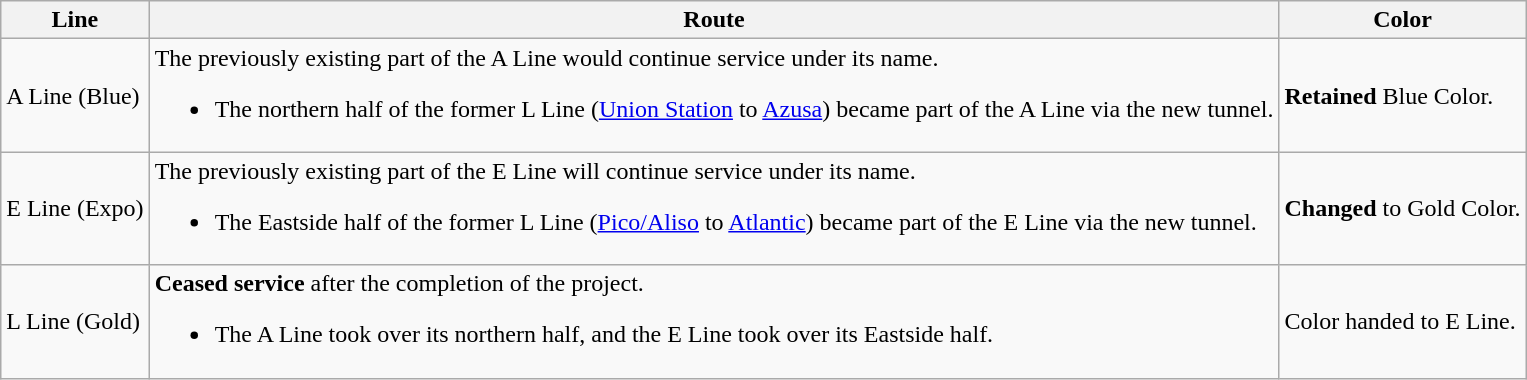<table class="wikitable">
<tr>
<th>Line</th>
<th>Route</th>
<th>Color</th>
</tr>
<tr>
<td>A Line (Blue)</td>
<td>The previously existing part of the A Line would continue service under its name.<br><ul><li>The northern half of the former L Line (<a href='#'>Union Station</a> to <a href='#'>Azusa</a>) became part of the A Line via the new tunnel.</li></ul></td>
<td><strong>Retained</strong> Blue Color.</td>
</tr>
<tr>
<td>E Line (Expo)</td>
<td>The previously existing part of the E Line will continue service under its name.<br><ul><li>The Eastside half of the former L Line (<a href='#'>Pico/Aliso</a> to <a href='#'>Atlantic</a>) became part of the E Line via the new tunnel.</li></ul></td>
<td><strong>Changed</strong> to Gold Color.</td>
</tr>
<tr>
<td>L Line (Gold)</td>
<td><strong>Ceased service</strong> after the completion of the project.<br><ul><li>The A Line took over its northern half, and the E Line took over its Eastside half.</li></ul></td>
<td>Color handed to E Line.</td>
</tr>
</table>
